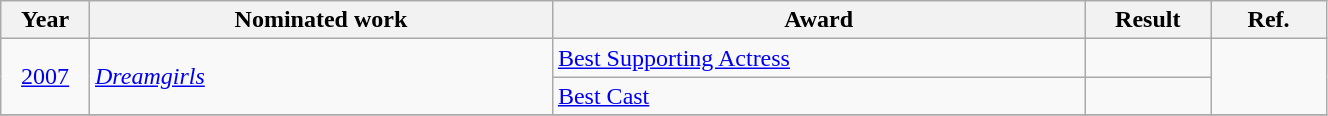<table class="wikitable" style="width:70%;">
<tr>
<th style="width:3%;">Year</th>
<th style="width:20%;">Nominated work</th>
<th style="width:23%;">Award</th>
<th style="width:5%;">Result</th>
<th style="width:5%;">Ref.</th>
</tr>
<tr>
<td align="center" rowspan="2"><a href='#'>2007</a></td>
<td rowspan="2"><em><a href='#'>Dreamgirls</a></em></td>
<td><a href='#'>Best Supporting Actress</a></td>
<td></td>
<td align="center" rowspan="2"></td>
</tr>
<tr>
<td><a href='#'>Best Cast</a></td>
<td></td>
</tr>
<tr>
</tr>
</table>
